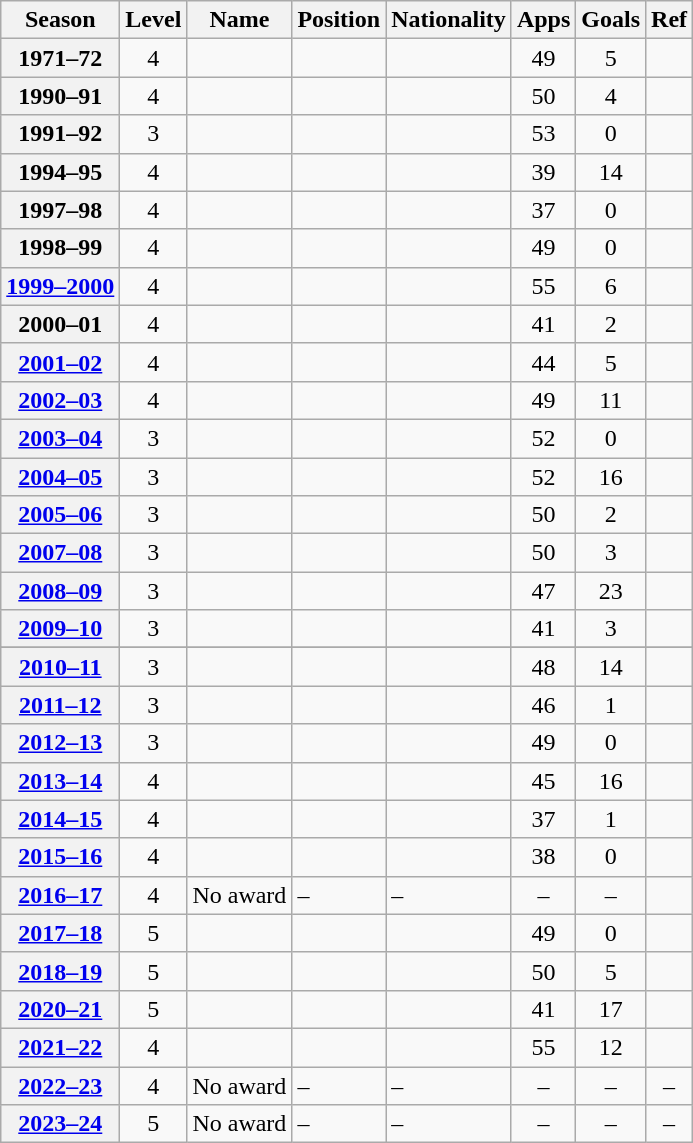<table class="wikitable sortable plainrowheaders" style=text-align:center>
<tr>
<th>Season</th>
<th>Level</th>
<th>Name</th>
<th>Position</th>
<th>Nationality</th>
<th>Apps</th>
<th>Goals</th>
<th class=unsortable>Ref</th>
</tr>
<tr>
<th scope=row style=text-align:center>1971–72</th>
<td>4</td>
<td align=left></td>
<td align=left></td>
<td align=left></td>
<td>49</td>
<td>5</td>
<td></td>
</tr>
<tr>
<th scope=row style=text-align:center>1990–91</th>
<td>4</td>
<td align=left></td>
<td align=left></td>
<td align=left></td>
<td>50</td>
<td>4</td>
<td></td>
</tr>
<tr>
<th scope=row style=text-align:center>1991–92</th>
<td>3</td>
<td align=left></td>
<td align=left></td>
<td align=left></td>
<td>53</td>
<td>0</td>
<td></td>
</tr>
<tr>
<th scope=row style=text-align:center>1994–95</th>
<td>4</td>
<td align=left></td>
<td align=left></td>
<td align=left></td>
<td>39</td>
<td>14</td>
<td></td>
</tr>
<tr>
<th scope=row style=text-align:center>1997–98</th>
<td>4</td>
<td align=left></td>
<td align=left></td>
<td align=left></td>
<td>37</td>
<td>0</td>
<td></td>
</tr>
<tr>
<th scope=row style=text-align:center>1998–99</th>
<td>4</td>
<td align=left></td>
<td align=left></td>
<td align=left></td>
<td>49</td>
<td>0</td>
<td></td>
</tr>
<tr>
<th scope=row style=text-align:center><a href='#'>1999–2000</a></th>
<td>4</td>
<td align=left></td>
<td align=left></td>
<td align=left></td>
<td>55</td>
<td>6</td>
<td></td>
</tr>
<tr>
<th scope=row style=text-align:center>2000–01</th>
<td>4</td>
<td align=left></td>
<td align=left></td>
<td align=left></td>
<td>41</td>
<td>2</td>
<td></td>
</tr>
<tr>
<th scope=row style=text-align:center><a href='#'>2001–02</a></th>
<td>4</td>
<td align=left></td>
<td align=left></td>
<td align=left></td>
<td>44</td>
<td>5</td>
<td></td>
</tr>
<tr>
<th scope=row style=text-align:center><a href='#'>2002–03</a></th>
<td>4</td>
<td align=left></td>
<td align=left></td>
<td align=left></td>
<td>49</td>
<td>11</td>
<td></td>
</tr>
<tr>
<th scope=row style=text-align:center><a href='#'>2003–04</a></th>
<td>3</td>
<td align=left></td>
<td align=left></td>
<td align=left></td>
<td>52</td>
<td>0</td>
<td></td>
</tr>
<tr>
<th scope=row style=text-align:center><a href='#'>2004–05</a></th>
<td>3</td>
<td align=left></td>
<td align=left></td>
<td align=left></td>
<td>52</td>
<td>16</td>
<td></td>
</tr>
<tr>
<th scope=row style=text-align:center><a href='#'>2005–06</a></th>
<td>3</td>
<td align=left></td>
<td align=left></td>
<td align=left></td>
<td>50</td>
<td>2</td>
<td></td>
</tr>
<tr>
<th scope=row style=text-align:center><a href='#'>2007–08</a></th>
<td>3</td>
<td align=left></td>
<td align=left></td>
<td align=left></td>
<td>50</td>
<td>3</td>
<td></td>
</tr>
<tr>
<th scope=row style=text-align:center><a href='#'>2008–09</a></th>
<td>3</td>
<td align=left></td>
<td align=left></td>
<td align=left></td>
<td>47</td>
<td>23</td>
<td></td>
</tr>
<tr>
<th scope=row style=text-align:center><a href='#'>2009–10</a></th>
<td>3</td>
<td align=left></td>
<td align=left></td>
<td align=left></td>
<td>41</td>
<td>3</td>
<td></td>
</tr>
<tr>
</tr>
<tr>
<th scope=row style=text-align:center><a href='#'>2010–11</a></th>
<td>3</td>
<td align=left></td>
<td align=left></td>
<td align=left></td>
<td>48</td>
<td>14</td>
<td></td>
</tr>
<tr>
<th scope=row style=text-align:center><a href='#'>2011–12</a></th>
<td>3</td>
<td align=left></td>
<td align=left></td>
<td align=left></td>
<td>46</td>
<td>1</td>
<td></td>
</tr>
<tr>
<th scope=row style=text-align:center><a href='#'>2012–13</a></th>
<td>3</td>
<td align=left></td>
<td align=left></td>
<td align=left></td>
<td>49</td>
<td>0</td>
<td></td>
</tr>
<tr>
<th scope=row style=text-align:center><a href='#'>2013–14</a></th>
<td>4</td>
<td align=left></td>
<td align=left></td>
<td align=left></td>
<td>45</td>
<td>16</td>
<td></td>
</tr>
<tr>
<th scope=row style=text-align:center><a href='#'>2014–15</a></th>
<td>4</td>
<td align=left></td>
<td align=left></td>
<td align=left></td>
<td>37</td>
<td>1</td>
<td></td>
</tr>
<tr>
<th scope=row style=text-align:center><a href='#'>2015–16</a></th>
<td>4</td>
<td align=left></td>
<td align=left></td>
<td align=left></td>
<td>38</td>
<td>0</td>
<td></td>
</tr>
<tr>
<th scope=row style=text-align:center><a href='#'>2016–17</a></th>
<td>4</td>
<td align=left>No award</td>
<td align=left>–</td>
<td align=left>–</td>
<td>–</td>
<td>–</td>
</tr>
<tr>
<th scope=row style=text-align:center><a href='#'>2017–18</a></th>
<td>5</td>
<td align=left></td>
<td align=left></td>
<td align=left></td>
<td>49</td>
<td>0</td>
<td></td>
</tr>
<tr>
<th scope=row style=text-align:center><a href='#'>2018–19</a></th>
<td>5</td>
<td align=left></td>
<td align=left></td>
<td align=left></td>
<td>50</td>
<td>5</td>
<td></td>
</tr>
<tr>
<th scope=row style=text-align:center><a href='#'>2020–21</a></th>
<td>5</td>
<td align=left></td>
<td align=left></td>
<td align=left></td>
<td>41</td>
<td>17</td>
<td></td>
</tr>
<tr>
<th scope=row style=text-align:center><a href='#'>2021–22</a></th>
<td>4</td>
<td align=left></td>
<td align=left></td>
<td align=left></td>
<td>55</td>
<td>12</td>
<td></td>
</tr>
<tr>
<th scope=row style=text-align:center><a href='#'>2022–23</a></th>
<td>4</td>
<td align=left>No award</td>
<td align=left>–</td>
<td align=left>–</td>
<td>–</td>
<td>–</td>
<td>–</td>
</tr>
<tr>
<th scope=row style=text-align:center><a href='#'>2023–24</a></th>
<td>5</td>
<td align=left>No award</td>
<td align=left>–</td>
<td align=left>–</td>
<td>–</td>
<td>–</td>
<td>–</td>
</tr>
</table>
